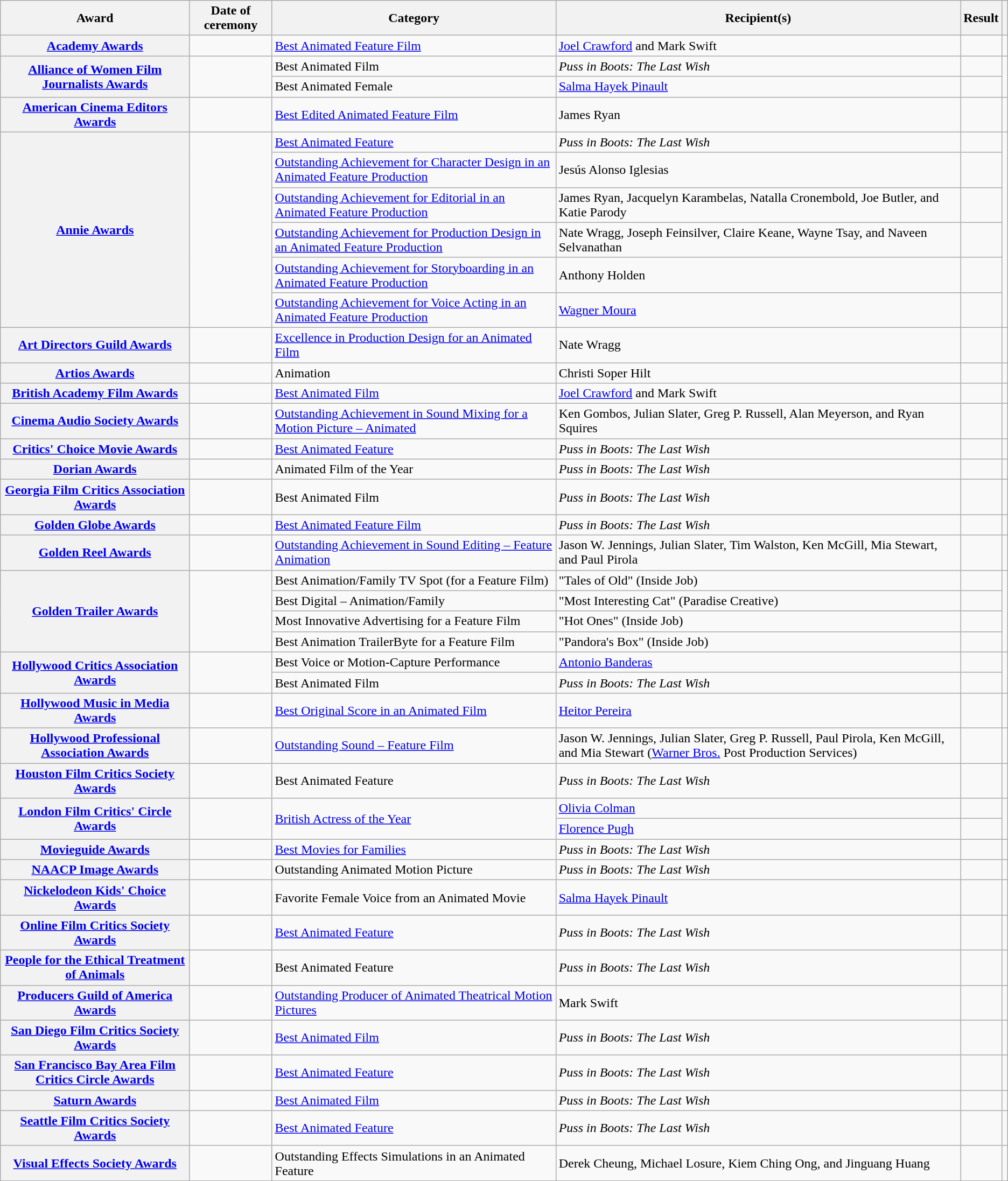<table class="wikitable sortable plainrowheaders col6center">
<tr>
<th scope="col">Award</th>
<th scope="col">Date of ceremony</th>
<th scope="col">Category</th>
<th scope="col">Recipient(s)</th>
<th scope="col">Result</th>
<th scope="col" class="unsortable"></th>
</tr>
<tr>
<th scope="row"><a href='#'>Academy Awards</a></th>
<td><a href='#'></a></td>
<td><a href='#'>Best Animated Feature Film</a></td>
<td data-sort-value="Crawford"><a href='#'>Joel Crawford</a> and Mark Swift</td>
<td></td>
<td></td>
</tr>
<tr>
<th scope="rowgroup" rowspan="2"><a href='#'>Alliance of Women Film Journalists Awards</a></th>
<td rowspan="2"></td>
<td>Best Animated Film</td>
<td><em>Puss in Boots: The Last Wish</em></td>
<td></td>
<td rowspan="2"><br></td>
</tr>
<tr>
<td>Best Animated Female</td>
<td data-sort-value="Hayek Pinault"><a href='#'>Salma Hayek Pinault</a></td>
<td></td>
</tr>
<tr>
<th scope="row"><a href='#'>American Cinema Editors Awards</a></th>
<td><a href='#'></a></td>
<td><a href='#'>Best Edited Animated Feature Film</a></td>
<td data-sort-value="Ryan">James Ryan</td>
<td></td>
<td align="center"></td>
</tr>
<tr>
<th rowspan="6" scope="row"><a href='#'>Annie Awards</a></th>
<td rowspan="6"><a href='#'></a></td>
<td><a href='#'>Best Animated Feature</a></td>
<td><em>Puss in Boots: The Last Wish</em></td>
<td></td>
<td rowspan="6" align="center"></td>
</tr>
<tr>
<td><a href='#'>Outstanding Achievement for Character Design in an Animated Feature Production</a></td>
<td data-sort-value="Iglesias">Jesús Alonso Iglesias</td>
<td></td>
</tr>
<tr>
<td><a href='#'>Outstanding Achievement for Editorial in an Animated Feature Production</a></td>
<td data-sort-value="Ryan">James Ryan, Jacquelyn Karambelas, Natalla Cronembold, Joe Butler, and Katie Parody</td>
<td></td>
</tr>
<tr>
<td><a href='#'>Outstanding Achievement for Production Design in an Animated Feature Production</a></td>
<td data-sort-value="Wragg">Nate Wragg, Joseph Feinsilver, Claire Keane, Wayne Tsay, and Naveen Selvanathan</td>
<td></td>
</tr>
<tr>
<td><a href='#'>Outstanding Achievement for Storyboarding in an Animated Feature Production</a></td>
<td data-sort-value="Holden">Anthony Holden</td>
<td></td>
</tr>
<tr>
<td><a href='#'>Outstanding Achievement for Voice Acting in an Animated Feature Production</a></td>
<td data-sort-value="Moura"><a href='#'>Wagner Moura</a></td>
<td></td>
</tr>
<tr>
<th scope="row"><a href='#'>Art Directors Guild Awards</a></th>
<td><a href='#'></a></td>
<td><a href='#'>Excellence in Production Design for an Animated Film</a></td>
<td data-sort-value="Wragg">Nate Wragg</td>
<td></td>
<td></td>
</tr>
<tr>
<th scope="row"><a href='#'>Artios Awards</a></th>
<td><a href='#'></a></td>
<td>Animation</td>
<td data-sort-value="Hilt">Christi Soper Hilt</td>
<td></td>
<td></td>
</tr>
<tr>
<th scope="row"><a href='#'>British Academy Film Awards</a></th>
<td><a href='#'></a></td>
<td><a href='#'>Best Animated Film</a></td>
<td data-sort-value="Crawford"><a href='#'>Joel Crawford</a> and Mark Swift</td>
<td></td>
<td></td>
</tr>
<tr>
<th scope="row"><a href='#'>Cinema Audio Society Awards</a></th>
<td><a href='#'></a></td>
<td><a href='#'>Outstanding Achievement in Sound Mixing for a Motion Picture – Animated</a></td>
<td data-sort-value="Gombos">Ken Gombos, Julian Slater, Greg P. Russell, Alan Meyerson, and Ryan Squires</td>
<td></td>
<td></td>
</tr>
<tr>
<th scope="row"><a href='#'>Critics' Choice Movie Awards</a></th>
<td><a href='#'></a></td>
<td><a href='#'>Best Animated Feature</a></td>
<td><em>Puss in Boots: The Last Wish</em></td>
<td></td>
<td></td>
</tr>
<tr>
<th scope="row"><a href='#'>Dorian Awards</a></th>
<td></td>
<td>Animated Film of the Year</td>
<td><em>Puss in Boots: The Last Wish</em></td>
<td></td>
<td></td>
</tr>
<tr>
<th scope="row"><a href='#'>Georgia Film Critics Association Awards</a></th>
<td></td>
<td>Best Animated Film</td>
<td><em>Puss in Boots: The Last Wish</em></td>
<td></td>
<td><br></td>
</tr>
<tr>
<th scope="row"><a href='#'>Golden Globe Awards</a></th>
<td><a href='#'></a></td>
<td><a href='#'>Best Animated Feature Film</a></td>
<td><em>Puss in Boots: The Last Wish</em></td>
<td></td>
<td></td>
</tr>
<tr>
<th scope="row"><a href='#'>Golden Reel Awards</a></th>
<td><a href='#'></a></td>
<td><a href='#'>Outstanding Achievement in Sound Editing – Feature Animation</a></td>
<td data-sort-value="Jennings">Jason W. Jennings, Julian Slater, Tim Walston, Ken McGill, Mia Stewart, and Paul Pirola</td>
<td></td>
<td><br></td>
</tr>
<tr>
<th scope="rowgroup" rowspan="4"><a href='#'>Golden Trailer Awards</a></th>
<td rowspan="4"></td>
<td>Best Animation/Family TV Spot (for a Feature Film)</td>
<td data-sort-value="Tales of Old">"Tales of Old" (Inside Job)</td>
<td></td>
<td rowspan="4"><br></td>
</tr>
<tr>
<td>Best Digital – Animation/Family</td>
<td data-sort-value="Most Interesting Cat">"Most Interesting Cat" (Paradise Creative)</td>
<td></td>
</tr>
<tr>
<td>Most Innovative Advertising for a Feature Film</td>
<td data-sort-value="Hot Ones">"Hot Ones" (Inside Job)</td>
<td></td>
</tr>
<tr>
<td>Best Animation TrailerByte for a Feature Film</td>
<td data-sort-value="Pandora's Box">"Pandora's Box" (Inside Job)</td>
<td></td>
</tr>
<tr>
<th scope="rowgroup" rowspan="2"><a href='#'>Hollywood Critics Association Awards</a></th>
<td rowspan="2"><a href='#'></a></td>
<td>Best Voice or Motion-Capture Performance</td>
<td data-sort-value="Banderas"><a href='#'>Antonio Banderas</a></td>
<td></td>
<td rowspan="2"><br></td>
</tr>
<tr>
<td>Best Animated Film</td>
<td><em>Puss in Boots: The Last Wish</em></td>
<td></td>
</tr>
<tr>
<th scope="row"><a href='#'>Hollywood Music in Media Awards</a></th>
<td><a href='#'></a></td>
<td><a href='#'>Best Original Score in an Animated Film</a></td>
<td data-sort-value="Pereira"><a href='#'>Heitor Pereira</a></td>
<td></td>
<td></td>
</tr>
<tr>
<th scope="row"><a href='#'>Hollywood Professional Association Awards</a></th>
<td></td>
<td><a href='#'>Outstanding Sound – Feature Film</a></td>
<td data-sort-value="Jennings, Jason W.; Slater, Julian; Russell, Greg P.; Pirola, Paul; McGill, Ken; and Stewart, Mia">Jason W. Jennings, Julian Slater, Greg P. Russell, Paul Pirola, Ken McGill, and Mia Stewart (<a href='#'>Warner Bros.</a> Post Production Services)</td>
<td></td>
<td></td>
</tr>
<tr>
<th scope="row"><a href='#'>Houston Film Critics Society Awards</a></th>
<td><a href='#'></a></td>
<td>Best Animated Feature</td>
<td><em>Puss in Boots: The Last Wish</em></td>
<td></td>
<td><br></td>
</tr>
<tr>
<th scope="rowgroup" rowspan="2"><a href='#'>London Film Critics' Circle Awards</a></th>
<td rowspan="2"><a href='#'></a></td>
<td rowspan="2"><a href='#'>British Actress of the Year</a></td>
<td data-sort-value="Colman"><a href='#'>Olivia Colman</a></td>
<td></td>
<td rowspan="2"><br></td>
</tr>
<tr>
<td data-sort-value="Pugh"><a href='#'>Florence Pugh</a></td>
<td></td>
</tr>
<tr>
<th scope="row"><a href='#'>Movieguide Awards</a></th>
<td><a href='#'></a></td>
<td><a href='#'>Best Movies for Families</a></td>
<td><em>Puss in Boots: The Last Wish</em></td>
<td></td>
<td></td>
</tr>
<tr>
<th scope="row"><a href='#'>NAACP Image Awards</a></th>
<td><a href='#'></a></td>
<td>Outstanding Animated Motion Picture</td>
<td><em>Puss in Boots: The Last Wish</em></td>
<td></td>
<td></td>
</tr>
<tr>
<th scope="row"><a href='#'>Nickelodeon Kids' Choice Awards</a></th>
<td><a href='#'></a></td>
<td>Favorite Female Voice from an Animated Movie</td>
<td data-sort-value="Hayek Pinault"><a href='#'>Salma Hayek Pinault</a></td>
<td></td>
<td></td>
</tr>
<tr>
<th scope="row"><a href='#'>Online Film Critics Society Awards</a></th>
<td><a href='#'></a></td>
<td><a href='#'>Best Animated Feature</a></td>
<td><em>Puss in Boots: The Last Wish</em></td>
<td></td>
<td></td>
</tr>
<tr>
<th scope="row"><a href='#'>People for the Ethical Treatment of Animals</a></th>
<td></td>
<td>Best Animated Feature</td>
<td><em>Puss in Boots: The Last Wish</em></td>
<td></td>
<td></td>
</tr>
<tr>
<th scope="row"><a href='#'>Producers Guild of America Awards</a></th>
<td><a href='#'></a></td>
<td><a href='#'>Outstanding Producer of Animated Theatrical Motion Pictures</a></td>
<td>Mark Swift</td>
<td></td>
<td><br></td>
</tr>
<tr>
<th scope="row"><a href='#'>San Diego Film Critics Society Awards</a></th>
<td><a href='#'></a></td>
<td><a href='#'>Best Animated Film</a></td>
<td><em>Puss in Boots: The Last Wish</em></td>
<td></td>
<td><br></td>
</tr>
<tr>
<th scope="row"><a href='#'>San Francisco Bay Area Film Critics Circle Awards</a></th>
<td><a href='#'></a></td>
<td><a href='#'>Best Animated Feature</a></td>
<td><em>Puss in Boots: The Last Wish</em></td>
<td></td>
<td><br></td>
</tr>
<tr>
<th scope="row"><a href='#'>Saturn Awards</a></th>
<td><a href='#'></a></td>
<td><a href='#'>Best Animated Film</a></td>
<td><em>Puss in Boots: The Last Wish</em></td>
<td></td>
<td><br></td>
</tr>
<tr>
<th scope="row"><a href='#'>Seattle Film Critics Society Awards</a></th>
<td><a href='#'></a></td>
<td><a href='#'>Best Animated Feature</a></td>
<td><em>Puss in Boots: The Last Wish</em></td>
<td></td>
<td><br></td>
</tr>
<tr>
<th scope="row"><a href='#'>Visual Effects Society Awards</a></th>
<td><a href='#'></a></td>
<td>Outstanding Effects Simulations in an Animated Feature</td>
<td data-sort-value="Cheung">Derek Cheung, Michael Losure, Kiem Ching Ong, and Jinguang Huang</td>
<td></td>
<td></td>
</tr>
</table>
